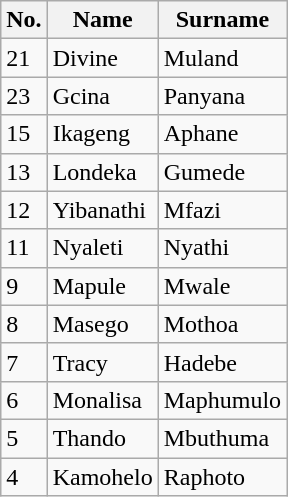<table class="wikitable">
<tr>
<th>No.</th>
<th>Name</th>
<th>Surname</th>
</tr>
<tr>
<td>21</td>
<td>Divine</td>
<td>Muland</td>
</tr>
<tr>
<td>23</td>
<td>Gcina</td>
<td>Panyana</td>
</tr>
<tr>
<td>15</td>
<td>Ikageng</td>
<td>Aphane</td>
</tr>
<tr>
<td>13</td>
<td>Londeka</td>
<td>Gumede</td>
</tr>
<tr>
<td>12</td>
<td>Yibanathi</td>
<td>Mfazi</td>
</tr>
<tr>
<td>11</td>
<td>Nyaleti</td>
<td>Nyathi</td>
</tr>
<tr>
<td>9</td>
<td>Mapule</td>
<td>Mwale</td>
</tr>
<tr>
<td>8</td>
<td>Masego</td>
<td>Mothoa</td>
</tr>
<tr>
<td>7</td>
<td>Tracy</td>
<td>Hadebe</td>
</tr>
<tr>
<td>6</td>
<td>Monalisa</td>
<td>Maphumulo</td>
</tr>
<tr>
<td>5</td>
<td>Thando</td>
<td>Mbuthuma</td>
</tr>
<tr>
<td>4</td>
<td>Kamohelo</td>
<td>Raphoto</td>
</tr>
</table>
